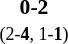<table style="width:100%;" cellspacing="1">
<tr>
<th width=25%></th>
<th width=10%></th>
<th width=25%></th>
</tr>
<tr style=font-size:90%>
<td align=right></td>
<td align=center><strong> 0-2 </strong><br><small>(2-<strong>4</strong>, 1-<strong>1</strong>)</small></td>
<td><strong></strong></td>
</tr>
</table>
